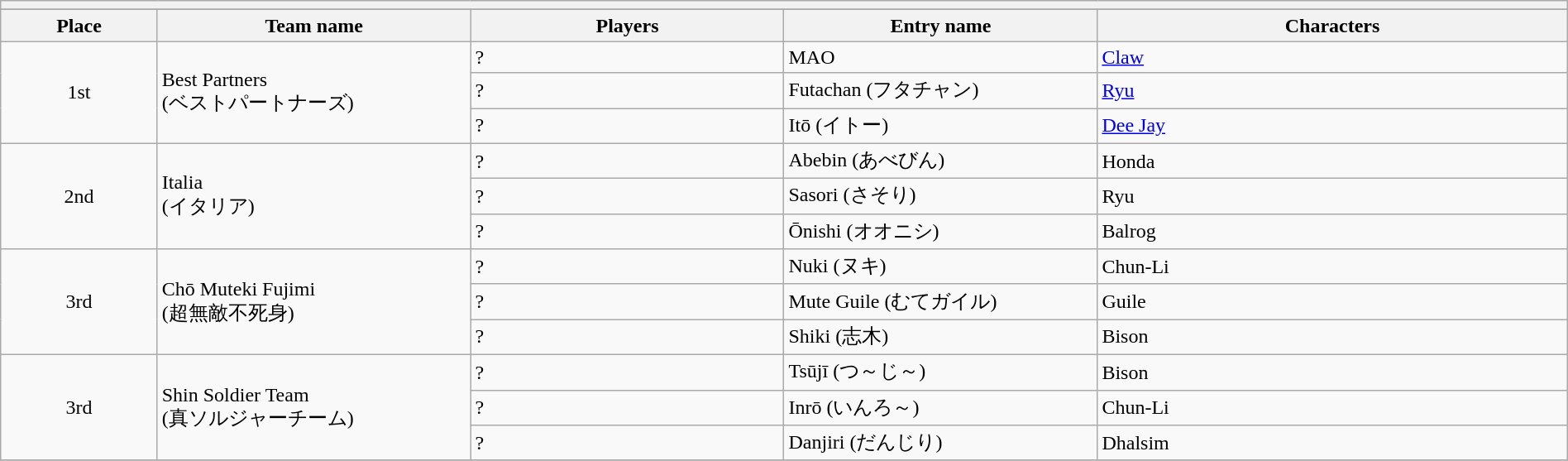<table class="wikitable" width=100%>
<tr>
<th colspan=5></th>
</tr>
<tr bgcolor="#dddddd">
</tr>
<tr>
<th width=10%>Place</th>
<th width=20%>Team name</th>
<th width=20%>Players</th>
<th width=20%>Entry name</th>
<th width=30%>Characters</th>
</tr>
<tr>
<td align=center rowspan="3">1st</td>
<td rowspan="3">Best Partners<br>(ベストパートナーズ)</td>
<td>?</td>
<td>MAO</td>
<td><a href='#'>Claw</a></td>
</tr>
<tr>
<td>?</td>
<td>Futachan (フタチャン)</td>
<td><a href='#'>Ryu</a></td>
</tr>
<tr>
<td>?</td>
<td>Itō (イトー)</td>
<td><a href='#'>Dee Jay</a></td>
</tr>
<tr>
<td align=center rowspan="3">2nd</td>
<td rowspan="3">Italia<br>(イタリア)</td>
<td>?</td>
<td>Abebin (あべびん)</td>
<td>Honda</td>
</tr>
<tr>
<td>?</td>
<td>Sasori (さそり)</td>
<td>Ryu</td>
</tr>
<tr>
<td>?</td>
<td>Ōnishi (オオニシ)</td>
<td>Balrog</td>
</tr>
<tr>
<td align=center rowspan="3">3rd</td>
<td rowspan="3">Chō Muteki Fujimi<br>(超無敵不死身)</td>
<td>?</td>
<td>Nuki (ヌキ)</td>
<td>Chun-Li</td>
</tr>
<tr>
<td>?</td>
<td>Mute Guile (むてガイル)</td>
<td>Guile</td>
</tr>
<tr>
<td>?</td>
<td>Shiki (志木)</td>
<td>Bison</td>
</tr>
<tr>
<td align=center rowspan="3">3rd</td>
<td rowspan="3">Shin Soldier Team<br>(真ソルジャーチーム)</td>
<td>?</td>
<td>Tsūjī (つ～じ～)</td>
<td>Bison</td>
</tr>
<tr>
<td>?</td>
<td>Inrō (いんろ～)</td>
<td>Chun-Li</td>
</tr>
<tr>
<td>?</td>
<td>Danjiri (だんじり)</td>
<td>Dhalsim</td>
</tr>
<tr>
</tr>
</table>
